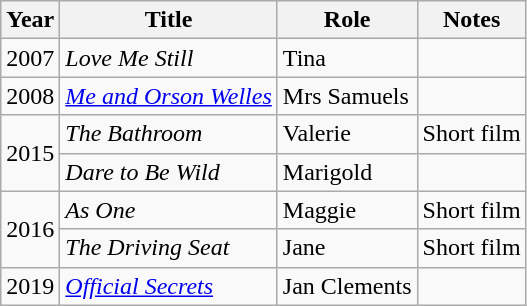<table class="wikitable">
<tr>
<th>Year</th>
<th>Title</th>
<th>Role</th>
<th>Notes</th>
</tr>
<tr>
<td>2007</td>
<td><em>Love Me Still</em></td>
<td>Tina</td>
<td></td>
</tr>
<tr>
<td>2008</td>
<td><em><a href='#'>Me and Orson Welles</a></em></td>
<td>Mrs Samuels</td>
<td></td>
</tr>
<tr>
<td rowspan="2">2015</td>
<td><em>The Bathroom</em></td>
<td>Valerie</td>
<td>Short film</td>
</tr>
<tr>
<td><em>Dare to Be Wild</em></td>
<td>Marigold</td>
<td></td>
</tr>
<tr>
<td rowspan="2">2016</td>
<td><em>As One</em></td>
<td>Maggie</td>
<td>Short film</td>
</tr>
<tr>
<td><em>The Driving Seat</em></td>
<td>Jane</td>
<td>Short film</td>
</tr>
<tr>
<td>2019</td>
<td><em><a href='#'>Official Secrets</a></em></td>
<td>Jan Clements</td>
<td></td>
</tr>
</table>
